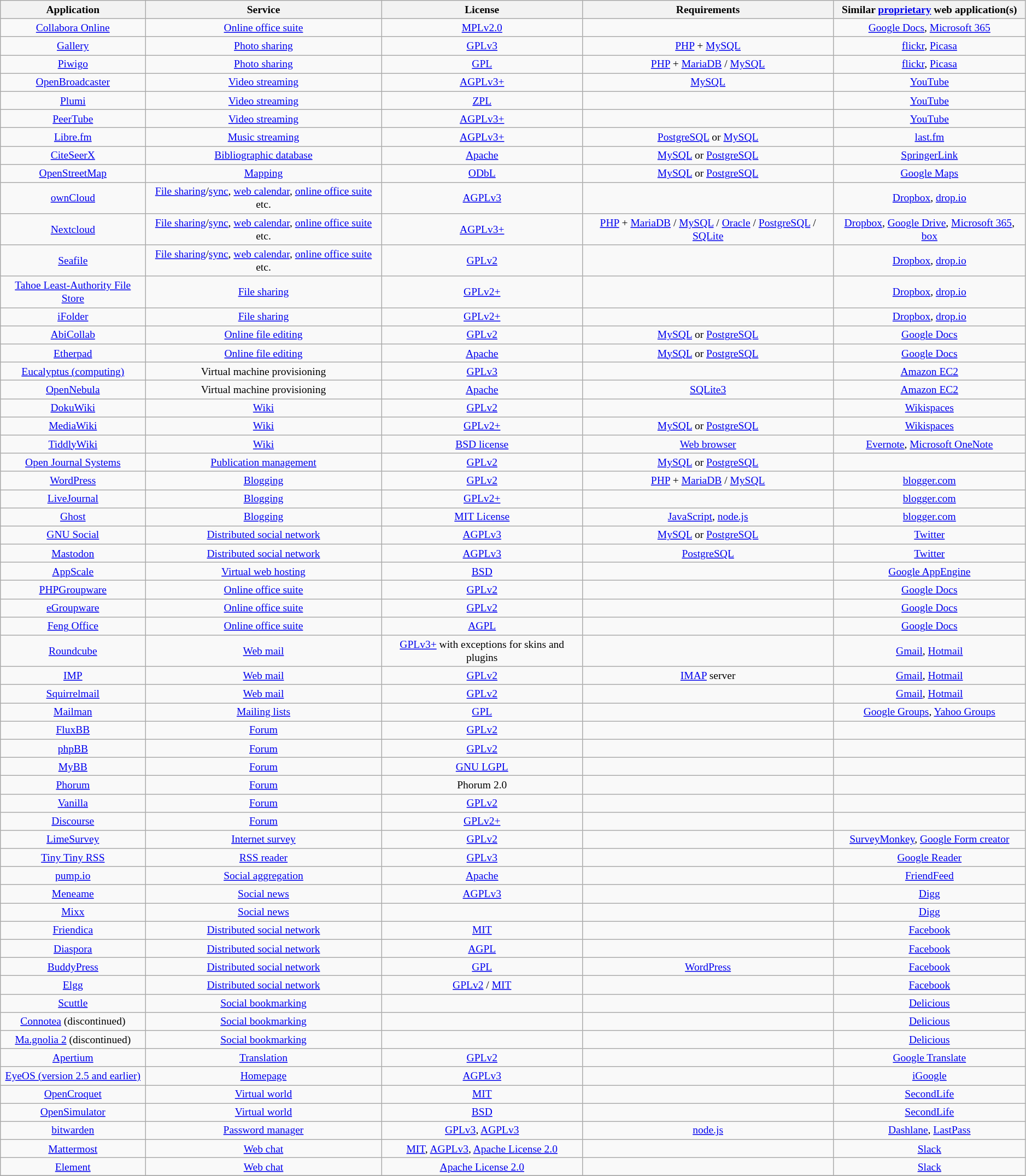<table class="wikitable sortable" style="font-size: small; text-align: center; width: auto;">
<tr>
<th>Application</th>
<th>Service</th>
<th>License</th>
<th>Requirements</th>
<th>Similar <a href='#'>proprietary</a> web application(s)</th>
</tr>
<tr>
<td><a href='#'>Collabora Online</a></td>
<td><a href='#'>Online office suite</a></td>
<td><a href='#'>MPLv2.0</a></td>
<td></td>
<td><a href='#'>Google Docs</a>, <a href='#'>Microsoft 365</a></td>
</tr>
<tr>
<td><a href='#'>Gallery</a></td>
<td><a href='#'>Photo sharing</a></td>
<td><a href='#'>GPLv3</a></td>
<td><a href='#'>PHP</a> + <a href='#'>MySQL</a></td>
<td><a href='#'>flickr</a>, <a href='#'>Picasa</a></td>
</tr>
<tr>
<td><a href='#'>Piwigo</a></td>
<td><a href='#'>Photo sharing</a></td>
<td><a href='#'>GPL</a></td>
<td><a href='#'>PHP</a> + <a href='#'>MariaDB</a> / <a href='#'>MySQL</a></td>
<td><a href='#'>flickr</a>, <a href='#'>Picasa</a></td>
</tr>
<tr>
<td><a href='#'>OpenBroadcaster</a></td>
<td><a href='#'>Video streaming</a></td>
<td><a href='#'>AGPLv3+</a></td>
<td><a href='#'>MySQL</a></td>
<td><a href='#'>YouTube</a></td>
</tr>
<tr>
<td><a href='#'>Plumi</a></td>
<td><a href='#'>Video streaming</a></td>
<td><a href='#'>ZPL</a></td>
<td></td>
<td><a href='#'>YouTube</a></td>
</tr>
<tr>
<td><a href='#'>PeerTube</a></td>
<td><a href='#'>Video streaming</a></td>
<td><a href='#'>AGPLv3+</a></td>
<td></td>
<td><a href='#'>YouTube</a></td>
</tr>
<tr>
<td><a href='#'>Libre.fm</a></td>
<td><a href='#'>Music streaming</a></td>
<td><a href='#'>AGPLv3+</a></td>
<td><a href='#'>PostgreSQL</a> or <a href='#'>MySQL</a></td>
<td><a href='#'>last.fm</a></td>
</tr>
<tr>
<td><a href='#'>CiteSeerX</a></td>
<td><a href='#'>Bibliographic database</a></td>
<td><a href='#'>Apache</a></td>
<td><a href='#'>MySQL</a> or <a href='#'>PostgreSQL</a></td>
<td><a href='#'>SpringerLink</a></td>
</tr>
<tr>
<td><a href='#'>OpenStreetMap</a></td>
<td><a href='#'>Mapping</a></td>
<td><a href='#'>ODbL</a></td>
<td><a href='#'>MySQL</a> or <a href='#'>PostgreSQL</a></td>
<td><a href='#'>Google Maps</a></td>
</tr>
<tr>
<td><a href='#'>ownCloud</a></td>
<td><a href='#'>File sharing</a>/<a href='#'>sync</a>, <a href='#'>web calendar</a>, <a href='#'>online office suite</a> etc.</td>
<td><a href='#'>AGPLv3</a></td>
<td></td>
<td><a href='#'>Dropbox</a>, <a href='#'>drop.io</a></td>
</tr>
<tr>
<td><a href='#'>Nextcloud</a></td>
<td><a href='#'>File sharing</a>/<a href='#'>sync</a>, <a href='#'>web calendar</a>, <a href='#'>online office suite</a> etc.</td>
<td><a href='#'>AGPLv3+</a></td>
<td><a href='#'>PHP</a> + <a href='#'>MariaDB</a> / <a href='#'>MySQL</a> / <a href='#'>Oracle</a> / <a href='#'>PostgreSQL</a> / <a href='#'>SQLite</a></td>
<td><a href='#'>Dropbox</a>, <a href='#'>Google Drive</a>, <a href='#'>Microsoft 365</a>, <a href='#'>box</a></td>
</tr>
<tr>
<td><a href='#'>Seafile</a></td>
<td><a href='#'>File sharing</a>/<a href='#'>sync</a>, <a href='#'>web calendar</a>, <a href='#'>online office suite</a> etc.</td>
<td><a href='#'>GPLv2</a></td>
<td></td>
<td><a href='#'>Dropbox</a>, <a href='#'>drop.io</a></td>
</tr>
<tr>
<td><a href='#'>Tahoe Least-Authority File Store</a></td>
<td><a href='#'>File sharing</a></td>
<td><a href='#'>GPLv2+</a></td>
<td></td>
<td><a href='#'>Dropbox</a>, <a href='#'>drop.io</a></td>
</tr>
<tr>
<td><a href='#'>iFolder</a></td>
<td><a href='#'>File sharing</a></td>
<td><a href='#'>GPLv2+</a></td>
<td></td>
<td><a href='#'>Dropbox</a>, <a href='#'>drop.io</a></td>
</tr>
<tr>
<td><a href='#'>AbiCollab</a></td>
<td><a href='#'>Online file editing</a></td>
<td><a href='#'>GPLv2</a></td>
<td><a href='#'>MySQL</a> or <a href='#'>PostgreSQL</a></td>
<td><a href='#'>Google Docs</a></td>
</tr>
<tr>
<td><a href='#'>Etherpad</a></td>
<td><a href='#'>Online file editing</a></td>
<td><a href='#'>Apache</a></td>
<td><a href='#'>MySQL</a> or <a href='#'>PostgreSQL</a></td>
<td><a href='#'>Google Docs</a></td>
</tr>
<tr>
<td><a href='#'>Eucalyptus (computing)</a></td>
<td>Virtual machine provisioning</td>
<td><a href='#'>GPLv3</a></td>
<td></td>
<td><a href='#'>Amazon EC2</a></td>
</tr>
<tr>
<td><a href='#'>OpenNebula</a></td>
<td>Virtual machine provisioning</td>
<td><a href='#'>Apache</a></td>
<td><a href='#'>SQLite3</a></td>
<td><a href='#'>Amazon EC2</a></td>
</tr>
<tr>
<td><a href='#'>DokuWiki</a></td>
<td><a href='#'>Wiki</a></td>
<td><a href='#'>GPLv2</a></td>
<td></td>
<td><a href='#'>Wikispaces</a></td>
</tr>
<tr>
<td><a href='#'>MediaWiki</a></td>
<td><a href='#'>Wiki</a></td>
<td><a href='#'>GPLv2+</a></td>
<td><a href='#'>MySQL</a> or <a href='#'>PostgreSQL</a></td>
<td><a href='#'>Wikispaces</a></td>
</tr>
<tr>
<td><a href='#'>TiddlyWiki</a></td>
<td><a href='#'>Wiki</a></td>
<td><a href='#'>BSD license</a></td>
<td><a href='#'>Web browser</a></td>
<td><a href='#'>Evernote</a>, <a href='#'>Microsoft OneNote</a></td>
</tr>
<tr>
<td><a href='#'>Open Journal Systems</a></td>
<td><a href='#'>Publication management</a></td>
<td><a href='#'>GPLv2</a></td>
<td><a href='#'>MySQL</a> or <a href='#'>PostgreSQL</a></td>
<td></td>
</tr>
<tr>
<td><a href='#'>WordPress</a></td>
<td><a href='#'>Blogging</a></td>
<td><a href='#'>GPLv2</a></td>
<td><a href='#'>PHP</a> + <a href='#'>MariaDB</a> / <a href='#'>MySQL</a></td>
<td><a href='#'>blogger.com</a></td>
</tr>
<tr>
<td><a href='#'>LiveJournal</a></td>
<td><a href='#'>Blogging</a></td>
<td><a href='#'>GPLv2+</a></td>
<td></td>
<td><a href='#'>blogger.com</a></td>
</tr>
<tr>
<td><a href='#'>Ghost</a></td>
<td><a href='#'>Blogging</a></td>
<td><a href='#'>MIT License</a></td>
<td><a href='#'>JavaScript</a>, <a href='#'>node.js</a></td>
<td><a href='#'>blogger.com</a></td>
</tr>
<tr>
<td><a href='#'>GNU Social</a></td>
<td><a href='#'>Distributed social network</a></td>
<td><a href='#'>AGPLv3</a></td>
<td><a href='#'>MySQL</a> or <a href='#'>PostgreSQL</a></td>
<td><a href='#'>Twitter</a></td>
</tr>
<tr>
<td><a href='#'>Mastodon</a></td>
<td><a href='#'>Distributed social network</a></td>
<td><a href='#'>AGPLv3</a></td>
<td><a href='#'>PostgreSQL</a></td>
<td><a href='#'>Twitter</a></td>
</tr>
<tr>
<td><a href='#'>AppScale</a></td>
<td><a href='#'>Virtual web hosting</a></td>
<td><a href='#'>BSD</a></td>
<td></td>
<td><a href='#'>Google AppEngine</a></td>
</tr>
<tr>
<td><a href='#'>PHPGroupware</a></td>
<td><a href='#'>Online office suite</a></td>
<td><a href='#'>GPLv2</a></td>
<td></td>
<td><a href='#'>Google Docs</a></td>
</tr>
<tr>
<td><a href='#'>eGroupware</a></td>
<td><a href='#'>Online office suite</a></td>
<td><a href='#'>GPLv2</a></td>
<td></td>
<td><a href='#'>Google Docs</a></td>
</tr>
<tr>
<td><a href='#'>Feng Office</a></td>
<td><a href='#'>Online office suite</a></td>
<td><a href='#'>AGPL</a></td>
<td></td>
<td><a href='#'>Google Docs</a></td>
</tr>
<tr>
<td><a href='#'>Roundcube</a></td>
<td><a href='#'>Web mail</a></td>
<td><a href='#'>GPLv3+</a> with exceptions for skins and plugins</td>
<td></td>
<td><a href='#'>Gmail</a>, <a href='#'>Hotmail</a></td>
</tr>
<tr>
<td><a href='#'>IMP</a></td>
<td><a href='#'>Web mail</a></td>
<td><a href='#'>GPLv2</a></td>
<td><a href='#'>IMAP</a> server</td>
<td><a href='#'>Gmail</a>, <a href='#'>Hotmail</a></td>
</tr>
<tr>
<td><a href='#'>Squirrelmail</a></td>
<td><a href='#'>Web mail</a></td>
<td><a href='#'>GPLv2</a></td>
<td></td>
<td><a href='#'>Gmail</a>, <a href='#'>Hotmail</a></td>
</tr>
<tr>
<td><a href='#'>Mailman</a></td>
<td><a href='#'>Mailing lists</a></td>
<td><a href='#'>GPL</a></td>
<td></td>
<td><a href='#'>Google Groups</a>, <a href='#'>Yahoo Groups</a></td>
</tr>
<tr>
<td><a href='#'>FluxBB</a></td>
<td><a href='#'>Forum</a></td>
<td><a href='#'>GPLv2</a></td>
<td></td>
<td></td>
</tr>
<tr>
<td><a href='#'>phpBB</a></td>
<td><a href='#'>Forum</a></td>
<td><a href='#'>GPLv2</a></td>
<td></td>
<td></td>
</tr>
<tr>
<td><a href='#'>MyBB</a></td>
<td><a href='#'>Forum</a></td>
<td><a href='#'>GNU LGPL</a></td>
<td></td>
<td></td>
</tr>
<tr>
<td><a href='#'>Phorum</a></td>
<td><a href='#'>Forum</a></td>
<td>Phorum 2.0</td>
<td></td>
<td></td>
</tr>
<tr>
<td><a href='#'>Vanilla</a></td>
<td><a href='#'>Forum</a></td>
<td><a href='#'>GPLv2</a></td>
<td></td>
<td></td>
</tr>
<tr>
<td><a href='#'>Discourse</a></td>
<td><a href='#'>Forum</a></td>
<td><a href='#'>GPLv2+</a></td>
<td></td>
<td></td>
</tr>
<tr>
<td><a href='#'>LimeSurvey</a></td>
<td><a href='#'>Internet survey</a></td>
<td><a href='#'>GPLv2</a></td>
<td></td>
<td><a href='#'>SurveyMonkey</a>, <a href='#'>Google Form creator</a></td>
</tr>
<tr>
<td><a href='#'>Tiny Tiny RSS</a></td>
<td><a href='#'>RSS reader</a></td>
<td><a href='#'>GPLv3</a></td>
<td></td>
<td><a href='#'>Google Reader</a></td>
</tr>
<tr>
<td><a href='#'>pump.io</a></td>
<td><a href='#'>Social aggregation</a></td>
<td><a href='#'>Apache</a></td>
<td></td>
<td><a href='#'>FriendFeed</a></td>
</tr>
<tr>
<td><a href='#'>Meneame</a></td>
<td><a href='#'>Social news</a></td>
<td><a href='#'>AGPLv3</a></td>
<td></td>
<td><a href='#'>Digg</a></td>
</tr>
<tr>
<td><a href='#'>Mixx</a></td>
<td><a href='#'>Social news</a></td>
<td></td>
<td></td>
<td><a href='#'>Digg</a></td>
</tr>
<tr>
<td><a href='#'>Friendica</a></td>
<td><a href='#'>Distributed social network</a></td>
<td><a href='#'>MIT</a></td>
<td></td>
<td><a href='#'>Facebook</a></td>
</tr>
<tr>
<td><a href='#'>Diaspora</a></td>
<td><a href='#'>Distributed social network</a></td>
<td><a href='#'>AGPL</a></td>
<td></td>
<td><a href='#'>Facebook</a></td>
</tr>
<tr>
<td><a href='#'>BuddyPress</a></td>
<td><a href='#'>Distributed social network</a></td>
<td><a href='#'>GPL</a></td>
<td><a href='#'>WordPress</a></td>
<td><a href='#'>Facebook</a></td>
</tr>
<tr>
<td><a href='#'>Elgg</a></td>
<td><a href='#'>Distributed social network</a></td>
<td><a href='#'>GPLv2</a> / <a href='#'>MIT</a></td>
<td></td>
<td><a href='#'>Facebook</a></td>
</tr>
<tr>
<td><a href='#'>Scuttle</a></td>
<td><a href='#'>Social bookmarking</a></td>
<td></td>
<td></td>
<td><a href='#'>Delicious</a></td>
</tr>
<tr>
<td><a href='#'>Connotea</a> (discontinued)</td>
<td><a href='#'>Social bookmarking</a></td>
<td></td>
<td></td>
<td><a href='#'>Delicious</a></td>
</tr>
<tr>
<td><a href='#'>Ma.gnolia 2</a> (discontinued)</td>
<td><a href='#'>Social bookmarking</a></td>
<td></td>
<td></td>
<td><a href='#'>Delicious</a></td>
</tr>
<tr>
<td><a href='#'>Apertium</a></td>
<td><a href='#'>Translation</a></td>
<td><a href='#'>GPLv2</a></td>
<td></td>
<td><a href='#'>Google Translate</a></td>
</tr>
<tr>
<td><a href='#'>EyeOS (version 2.5 and earlier)</a></td>
<td><a href='#'>Homepage</a></td>
<td><a href='#'>AGPLv3</a></td>
<td></td>
<td><a href='#'>iGoogle</a></td>
</tr>
<tr>
<td><a href='#'>OpenCroquet</a></td>
<td><a href='#'>Virtual world</a></td>
<td><a href='#'>MIT</a></td>
<td></td>
<td><a href='#'>SecondLife</a></td>
</tr>
<tr>
<td><a href='#'>OpenSimulator</a></td>
<td><a href='#'>Virtual world</a></td>
<td><a href='#'>BSD</a></td>
<td></td>
<td><a href='#'>SecondLife</a></td>
</tr>
<tr>
<td><a href='#'>bitwarden</a></td>
<td><a href='#'>Password manager</a></td>
<td><a href='#'>GPLv3</a>, <a href='#'>AGPLv3</a></td>
<td><a href='#'>node.js</a></td>
<td><a href='#'>Dashlane</a>, <a href='#'>LastPass</a></td>
</tr>
<tr>
<td><a href='#'>Mattermost</a></td>
<td><a href='#'>Web chat</a></td>
<td><a href='#'>MIT</a>, <a href='#'>AGPLv3</a>, <a href='#'>Apache License 2.0</a></td>
<td></td>
<td><a href='#'>Slack</a></td>
</tr>
<tr>
<td><a href='#'>Element</a></td>
<td><a href='#'>Web chat</a></td>
<td><a href='#'>Apache License 2.0</a></td>
<td></td>
<td><a href='#'>Slack</a></td>
</tr>
<tr>
</tr>
</table>
